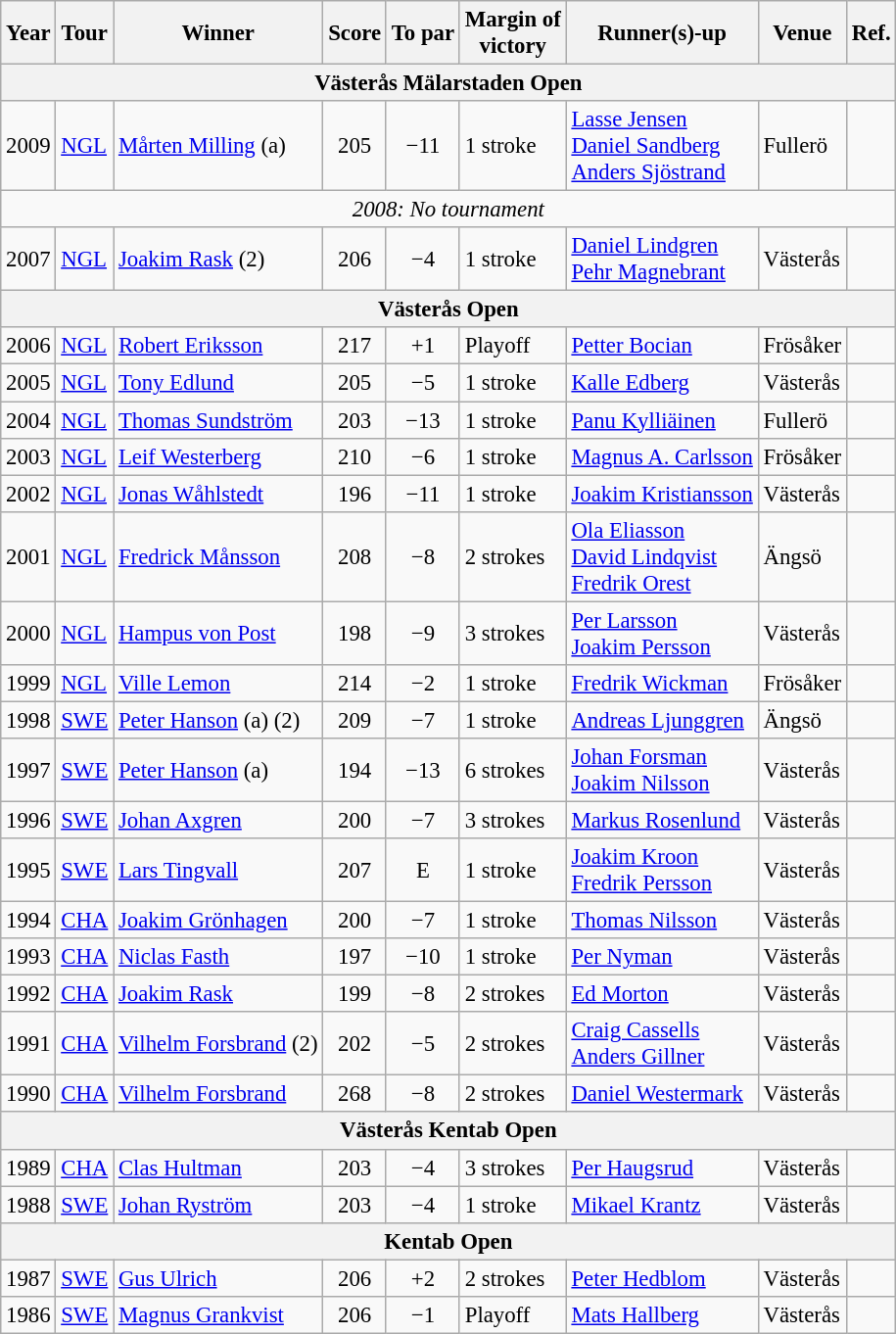<table class="wikitable" style="font-size:95%">
<tr>
<th>Year</th>
<th>Tour</th>
<th>Winner</th>
<th>Score</th>
<th>To par</th>
<th>Margin of<br>victory</th>
<th>Runner(s)-up</th>
<th>Venue</th>
<th>Ref.</th>
</tr>
<tr>
<th colspan=9>Västerås Mälarstaden Open</th>
</tr>
<tr>
<td>2009</td>
<td><a href='#'>NGL</a></td>
<td> <a href='#'>Mårten Milling</a> (a)</td>
<td align=center>205</td>
<td align=center>−11</td>
<td>1 stroke</td>
<td> <a href='#'>Lasse Jensen</a><br> <a href='#'>Daniel Sandberg</a><br> <a href='#'>Anders Sjöstrand</a></td>
<td>Fullerö</td>
<td></td>
</tr>
<tr>
<td colspan=9 align=center><em>2008: No tournament</em></td>
</tr>
<tr>
<td>2007</td>
<td><a href='#'>NGL</a></td>
<td> <a href='#'>Joakim Rask</a> (2)</td>
<td align=center>206</td>
<td align=center>−4</td>
<td>1 stroke</td>
<td> <a href='#'>Daniel Lindgren</a><br> <a href='#'>Pehr Magnebrant</a></td>
<td>Västerås</td>
<td></td>
</tr>
<tr>
<th colspan=9>Västerås Open</th>
</tr>
<tr>
<td>2006</td>
<td><a href='#'>NGL</a></td>
<td> <a href='#'>Robert Eriksson</a></td>
<td align=center>217</td>
<td align=center>+1</td>
<td>Playoff</td>
<td> <a href='#'>Petter Bocian</a></td>
<td>Frösåker</td>
<td></td>
</tr>
<tr>
<td>2005</td>
<td><a href='#'>NGL</a></td>
<td> <a href='#'>Tony Edlund</a></td>
<td align=center>205</td>
<td align=center>−5</td>
<td>1 stroke</td>
<td> <a href='#'>Kalle Edberg</a></td>
<td>Västerås</td>
<td></td>
</tr>
<tr>
<td>2004</td>
<td><a href='#'>NGL</a></td>
<td> <a href='#'>Thomas Sundström</a></td>
<td align=center>203</td>
<td align=center>−13</td>
<td>1 stroke</td>
<td> <a href='#'>Panu Kylliäinen</a></td>
<td>Fullerö</td>
<td></td>
</tr>
<tr>
<td>2003</td>
<td><a href='#'>NGL</a></td>
<td> <a href='#'>Leif Westerberg</a></td>
<td align=center>210</td>
<td align=center>−6</td>
<td>1 stroke</td>
<td> <a href='#'>Magnus A. Carlsson</a></td>
<td>Frösåker</td>
<td></td>
</tr>
<tr>
<td>2002</td>
<td><a href='#'>NGL</a></td>
<td> <a href='#'>Jonas Wåhlstedt</a></td>
<td align=center>196</td>
<td align=center>−11</td>
<td>1 stroke</td>
<td> <a href='#'>Joakim Kristiansson</a></td>
<td>Västerås</td>
<td></td>
</tr>
<tr>
<td>2001</td>
<td><a href='#'>NGL</a></td>
<td> <a href='#'>Fredrick Månsson</a></td>
<td align=center>208</td>
<td align=center>−8</td>
<td>2 strokes</td>
<td> <a href='#'>Ola Eliasson</a><br> <a href='#'>David Lindqvist</a><br> <a href='#'>Fredrik Orest</a></td>
<td>Ängsö</td>
<td></td>
</tr>
<tr>
<td>2000</td>
<td><a href='#'>NGL</a></td>
<td> <a href='#'>Hampus von Post</a></td>
<td align=center>198</td>
<td align=center>−9</td>
<td>3 strokes</td>
<td> <a href='#'>Per Larsson</a><br> <a href='#'>Joakim Persson</a></td>
<td>Västerås</td>
<td></td>
</tr>
<tr>
<td>1999</td>
<td><a href='#'>NGL</a></td>
<td> <a href='#'>Ville Lemon</a></td>
<td align=center>214</td>
<td align=center>−2</td>
<td>1 stroke</td>
<td> <a href='#'>Fredrik Wickman</a></td>
<td>Frösåker</td>
<td></td>
</tr>
<tr>
<td>1998</td>
<td><a href='#'>SWE</a></td>
<td> <a href='#'>Peter Hanson</a> (a) (2)</td>
<td align=center>209</td>
<td align=center>−7</td>
<td>1 stroke</td>
<td> <a href='#'>Andreas Ljunggren</a></td>
<td>Ängsö</td>
<td></td>
</tr>
<tr>
<td>1997</td>
<td><a href='#'>SWE</a></td>
<td> <a href='#'>Peter Hanson</a> (a)</td>
<td align=center>194</td>
<td align=center>−13</td>
<td>6 strokes</td>
<td> <a href='#'>Johan Forsman</a><br> <a href='#'>Joakim Nilsson</a></td>
<td>Västerås</td>
<td></td>
</tr>
<tr>
<td>1996</td>
<td><a href='#'>SWE</a></td>
<td> <a href='#'>Johan Axgren</a></td>
<td align=center>200</td>
<td align=center>−7</td>
<td>3 strokes</td>
<td> <a href='#'>Markus Rosenlund</a></td>
<td>Västerås</td>
<td></td>
</tr>
<tr>
<td>1995</td>
<td><a href='#'>SWE</a></td>
<td> <a href='#'>Lars Tingvall</a></td>
<td align=center>207</td>
<td align=center>E</td>
<td>1 stroke</td>
<td> <a href='#'>Joakim Kroon</a><br> <a href='#'>Fredrik Persson</a></td>
<td>Västerås</td>
<td></td>
</tr>
<tr>
<td>1994</td>
<td><a href='#'>CHA</a></td>
<td> <a href='#'>Joakim Grönhagen</a></td>
<td align=center>200</td>
<td align=center>−7</td>
<td>1 stroke</td>
<td> <a href='#'>Thomas Nilsson</a></td>
<td>Västerås</td>
<td></td>
</tr>
<tr>
<td>1993</td>
<td><a href='#'>CHA</a></td>
<td> <a href='#'>Niclas Fasth</a></td>
<td align=center>197</td>
<td align=center>−10</td>
<td>1 stroke</td>
<td> <a href='#'>Per Nyman</a></td>
<td>Västerås</td>
<td></td>
</tr>
<tr>
<td>1992</td>
<td><a href='#'>CHA</a></td>
<td> <a href='#'>Joakim Rask</a></td>
<td align=center>199</td>
<td align=center>−8</td>
<td>2 strokes</td>
<td> <a href='#'>Ed Morton</a></td>
<td>Västerås</td>
<td></td>
</tr>
<tr>
<td>1991</td>
<td><a href='#'>CHA</a></td>
<td> <a href='#'>Vilhelm Forsbrand</a> (2)</td>
<td align=center>202</td>
<td align=center>−5</td>
<td>2 strokes</td>
<td> <a href='#'>Craig Cassells</a><br> <a href='#'>Anders Gillner</a></td>
<td>Västerås</td>
<td></td>
</tr>
<tr>
<td>1990</td>
<td><a href='#'>CHA</a></td>
<td> <a href='#'>Vilhelm Forsbrand</a></td>
<td align=center>268</td>
<td align=center>−8</td>
<td>2 strokes</td>
<td> <a href='#'>Daniel Westermark</a></td>
<td>Västerås</td>
<td></td>
</tr>
<tr>
<th colspan=9>Västerås Kentab Open</th>
</tr>
<tr>
<td>1989</td>
<td><a href='#'>CHA</a></td>
<td> <a href='#'>Clas Hultman</a></td>
<td align=center>203</td>
<td align=center>−4</td>
<td>3 strokes</td>
<td> <a href='#'>Per Haugsrud</a></td>
<td>Västerås</td>
<td></td>
</tr>
<tr>
<td>1988</td>
<td><a href='#'>SWE</a></td>
<td> <a href='#'>Johan Ryström</a></td>
<td align=center>203</td>
<td align=center>−4</td>
<td>1 stroke</td>
<td> <a href='#'>Mikael Krantz</a></td>
<td>Västerås</td>
<td></td>
</tr>
<tr>
<th colspan=9>Kentab Open</th>
</tr>
<tr>
<td>1987</td>
<td><a href='#'>SWE</a></td>
<td> <a href='#'>Gus Ulrich</a></td>
<td align=center>206</td>
<td align=center>+2</td>
<td>2 strokes</td>
<td> <a href='#'>Peter Hedblom</a></td>
<td>Västerås</td>
<td></td>
</tr>
<tr>
<td>1986</td>
<td><a href='#'>SWE</a></td>
<td> <a href='#'>Magnus Grankvist</a></td>
<td align=center>206</td>
<td align=center>−1</td>
<td>Playoff</td>
<td> <a href='#'>Mats Hallberg</a></td>
<td>Västerås</td>
<td></td>
</tr>
</table>
